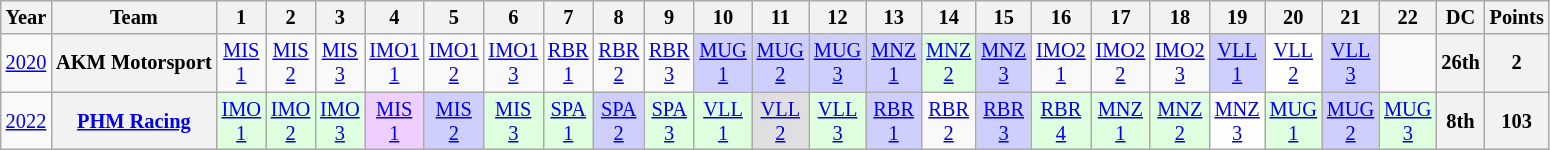<table class="wikitable" style="text-align:center; font-size:85%">
<tr>
<th>Year</th>
<th>Team</th>
<th>1</th>
<th>2</th>
<th>3</th>
<th>4</th>
<th>5</th>
<th>6</th>
<th>7</th>
<th>8</th>
<th>9</th>
<th>10</th>
<th>11</th>
<th>12</th>
<th>13</th>
<th>14</th>
<th>15</th>
<th>16</th>
<th>17</th>
<th>18</th>
<th>19</th>
<th>20</th>
<th>21</th>
<th>22</th>
<th>DC</th>
<th>Points</th>
</tr>
<tr>
<td><a href='#'>2020</a></td>
<th nowrap>AKM Motorsport</th>
<td><a href='#'>MIS<br>1</a></td>
<td><a href='#'>MIS<br>2</a></td>
<td><a href='#'>MIS<br>3</a></td>
<td><a href='#'>IMO1<br>1</a></td>
<td><a href='#'>IMO1<br>2</a></td>
<td><a href='#'>IMO1<br>3</a></td>
<td><a href='#'>RBR<br>1</a></td>
<td><a href='#'>RBR<br>2</a></td>
<td><a href='#'>RBR<br>3</a></td>
<td style="background:#CFCFFF;"><a href='#'>MUG<br>1</a><br></td>
<td style="background:#CFCFFF;"><a href='#'>MUG<br>2</a><br></td>
<td style="background:#CFCFFF;"><a href='#'>MUG<br>3</a><br></td>
<td style="background:#CFCFFF;"><a href='#'>MNZ<br>1</a><br></td>
<td style="background:#DFFFDF;"><a href='#'>MNZ<br>2</a><br></td>
<td style="background:#CFCFFF;"><a href='#'>MNZ<br>3</a><br></td>
<td><a href='#'>IMO2<br>1</a></td>
<td><a href='#'>IMO2<br>2</a></td>
<td><a href='#'>IMO2<br>3</a></td>
<td style="background:#CFCFFF;"><a href='#'>VLL<br>1</a><br></td>
<td style="background:#FFFFFF;"><a href='#'>VLL<br>2</a><br></td>
<td style="background:#CFCFFF;"><a href='#'>VLL<br>3</a><br></td>
<td></td>
<th>26th</th>
<th>2</th>
</tr>
<tr>
<td><a href='#'>2022</a></td>
<th nowrap><a href='#'>PHM Racing</a></th>
<td style="background:#DFFFDF;"><a href='#'>IMO<br>1</a><br></td>
<td style="background:#DFFFDF;"><a href='#'>IMO<br>2</a><br></td>
<td style="background:#DFFFDF;"><a href='#'>IMO<br>3</a><br></td>
<td style="background:#EFCFFF;"><a href='#'>MIS<br>1</a><br></td>
<td style="background:#CFCFFF;"><a href='#'>MIS<br>2</a><br></td>
<td style="background:#DFFFDF;"><a href='#'>MIS<br>3</a><br></td>
<td style="background:#DFFFDF;"><a href='#'>SPA<br>1</a><br></td>
<td style="background:#CFCFFF;"><a href='#'>SPA<br>2</a><br></td>
<td style="background:#DFFFDF;"><a href='#'>SPA<br>3</a><br></td>
<td style="background:#DFFFDF;"><a href='#'>VLL<br>1</a><br></td>
<td style="background:#DFDFDF;"><a href='#'>VLL<br>2</a><br></td>
<td style="background:#DFFFDF;"><a href='#'>VLL<br>3</a><br></td>
<td style="background:#CFCFFF;"><a href='#'>RBR<br>1</a><br></td>
<td><a href='#'>RBR<br>2</a></td>
<td style="background:#CFCFFF;"><a href='#'>RBR<br>3</a><br></td>
<td style="background:#DFFFDF;"><a href='#'>RBR<br>4</a><br></td>
<td style="background:#DFFFDF;"><a href='#'>MNZ<br>1</a><br></td>
<td style="background:#DFFFDF;"><a href='#'>MNZ<br>2</a><br></td>
<td style="background:#FFFFFF;"><a href='#'>MNZ<br>3</a><br></td>
<td style="background:#DFFFDF;"><a href='#'>MUG<br>1</a><br></td>
<td style="background:#CFCFFF;"><a href='#'>MUG<br>2</a><br></td>
<td style="background:#DFFFDF;"><a href='#'>MUG<br>3</a><br></td>
<th>8th</th>
<th>103</th>
</tr>
</table>
